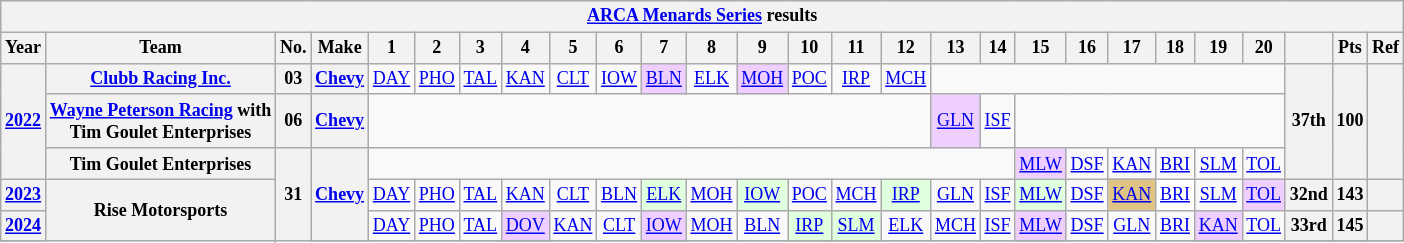<table class="wikitable" style="text-align:center; font-size:75%">
<tr>
<th colspan=27><a href='#'>ARCA Menards Series</a> results</th>
</tr>
<tr>
<th>Year</th>
<th>Team</th>
<th>No.</th>
<th>Make</th>
<th>1</th>
<th>2</th>
<th>3</th>
<th>4</th>
<th>5</th>
<th>6</th>
<th>7</th>
<th>8</th>
<th>9</th>
<th>10</th>
<th>11</th>
<th>12</th>
<th>13</th>
<th>14</th>
<th>15</th>
<th>16</th>
<th>17</th>
<th>18</th>
<th>19</th>
<th>20</th>
<th></th>
<th>Pts</th>
<th>Ref</th>
</tr>
<tr>
<th rowspan=3><a href='#'>2022</a></th>
<th><a href='#'>Clubb Racing Inc.</a></th>
<th>03</th>
<th><a href='#'>Chevy</a></th>
<td><a href='#'>DAY</a></td>
<td><a href='#'>PHO</a></td>
<td><a href='#'>TAL</a></td>
<td><a href='#'>KAN</a></td>
<td><a href='#'>CLT</a></td>
<td><a href='#'>IOW</a></td>
<td style="background:#EFCFFF;"><a href='#'>BLN</a><br></td>
<td><a href='#'>ELK</a></td>
<td style="background:#EFCFFF;"><a href='#'>MOH</a><br></td>
<td><a href='#'>POC</a></td>
<td><a href='#'>IRP</a></td>
<td><a href='#'>MCH</a></td>
<td colspan=8></td>
<th rowspan=3>37th</th>
<th rowspan=3>100</th>
<th rowspan=3></th>
</tr>
<tr>
<th><a href='#'>Wayne Peterson Racing</a> with <br> Tim Goulet Enterprises</th>
<th>06</th>
<th><a href='#'>Chevy</a></th>
<td colspan=12></td>
<td style="background:#EFCFFF;"><a href='#'>GLN</a><br></td>
<td><a href='#'>ISF</a></td>
<td colspan=6></td>
</tr>
<tr>
<th>Tim Goulet Enterprises</th>
<th rowspan=4>31</th>
<th rowspan=3><a href='#'>Chevy</a></th>
<td colspan=14></td>
<td style="background:#EFCFFF;"><a href='#'>MLW</a><br></td>
<td><a href='#'>DSF</a></td>
<td><a href='#'>KAN</a></td>
<td><a href='#'>BRI</a></td>
<td><a href='#'>SLM</a></td>
<td><a href='#'>TOL</a></td>
</tr>
<tr>
<th><a href='#'>2023</a></th>
<th rowspan=3>Rise Motorsports</th>
<td><a href='#'>DAY</a></td>
<td><a href='#'>PHO</a></td>
<td><a href='#'>TAL</a></td>
<td><a href='#'>KAN</a></td>
<td><a href='#'>CLT</a></td>
<td><a href='#'>BLN</a></td>
<td style="background:#DFFFDF;"><a href='#'>ELK</a><br></td>
<td><a href='#'>MOH</a></td>
<td style="background:#DFFFDF;"><a href='#'>IOW</a><br></td>
<td><a href='#'>POC</a></td>
<td><a href='#'>MCH</a></td>
<td style="background:#DFFFDF;"><a href='#'>IRP</a><br></td>
<td><a href='#'>GLN</a></td>
<td><a href='#'>ISF</a></td>
<td style="background:#DFFFDF;"><a href='#'>MLW</a><br></td>
<td><a href='#'>DSF</a></td>
<td style="background:#DFC484;"><a href='#'>KAN</a><br></td>
<td style="background:#FFFFFF;"><a href='#'>BRI</a><br></td>
<td><a href='#'>SLM</a></td>
<td style="background:#EFCFFF;"><a href='#'>TOL</a><br></td>
<th>32nd</th>
<th>143</th>
<th></th>
</tr>
<tr>
<th><a href='#'>2024</a></th>
<td><a href='#'>DAY</a></td>
<td><a href='#'>PHO</a></td>
<td><a href='#'>TAL</a></td>
<td style="background:#EFCFFF;"><a href='#'>DOV</a><br></td>
<td><a href='#'>KAN</a></td>
<td><a href='#'>CLT</a></td>
<td style="background:#EFCFFF;"><a href='#'>IOW</a><br></td>
<td><a href='#'>MOH</a></td>
<td><a href='#'>BLN</a></td>
<td style="background:#DFFFDF;"><a href='#'>IRP</a><br></td>
<td style="background:#DFFFDF;"><a href='#'>SLM</a><br></td>
<td><a href='#'>ELK</a></td>
<td><a href='#'>MCH</a></td>
<td><a href='#'>ISF</a></td>
<td style="background:#EFCFFF;"><a href='#'>MLW</a><br></td>
<td><a href='#'>DSF</a></td>
<td><a href='#'>GLN</a></td>
<td><a href='#'>BRI</a></td>
<td style="background:#EFCFFF;"><a href='#'>KAN</a><br></td>
<td><a href='#'>TOL</a></td>
<th>33rd</th>
<th>145</th>
<th></th>
</tr>
<tr>
</tr>
</table>
